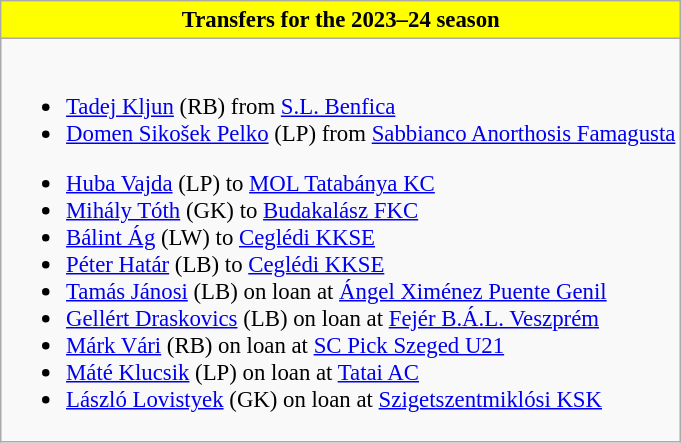<table class="wikitable collapsible collapsed" style="font-size:95%">
<tr>
<th style="color:black; background:yellow"> <strong>Transfers for the 2023–24 season</strong></th>
</tr>
<tr>
<td><br>
<ul><li> <a href='#'>Tadej Kljun</a> (RB) from  <a href='#'>S.L. Benfica</a></li><li> <a href='#'>Domen Sikošek Pelko</a> (LP) from  <a href='#'>Sabbianco Anorthosis Famagusta</a></li></ul><ul><li> <a href='#'>Huba Vajda</a> (LP) to  <a href='#'>MOL Tatabánya KC</a></li><li> <a href='#'>Mihály Tóth</a> (GK) to  <a href='#'>Budakalász FKC</a></li><li> <a href='#'>Bálint Ág</a> (LW) to  <a href='#'>Ceglédi KKSE</a></li><li> <a href='#'>Péter Határ</a> (LB) to  <a href='#'>Ceglédi KKSE</a></li><li> <a href='#'>Tamás Jánosi</a> (LB) on loan at  <a href='#'>Ángel Ximénez Puente Genil</a></li><li> <a href='#'>Gellért Draskovics</a> (LB) on loan at  <a href='#'>Fejér B.Á.L. Veszprém</a></li><li> <a href='#'>Márk Vári</a> (RB) on loan at  <a href='#'>SC Pick Szeged U21</a></li><li> <a href='#'>Máté Klucsik</a> (LP) on loan at  <a href='#'>Tatai AC</a></li><li> <a href='#'>László Lovistyek</a> (GK) on loan at  <a href='#'>Szigetszentmiklósi KSK</a></li></ul></td>
</tr>
</table>
